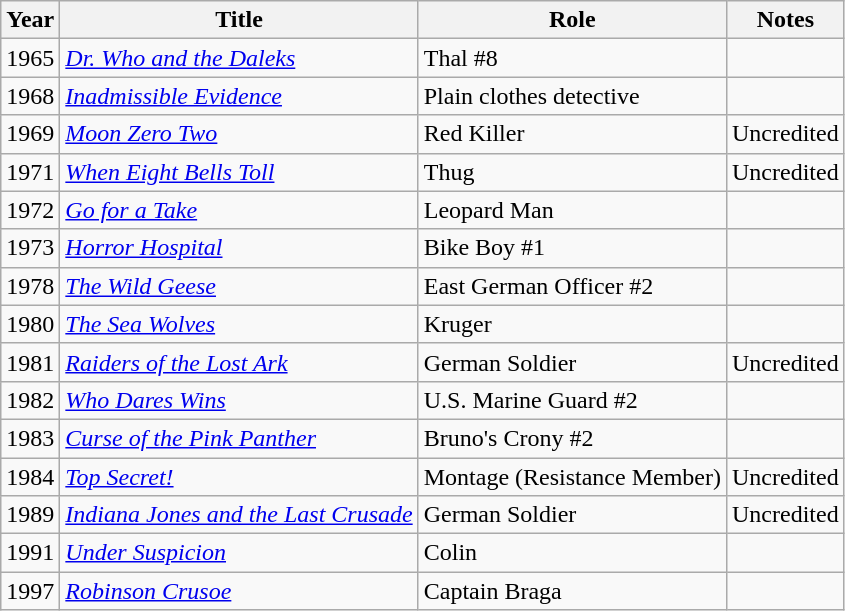<table class="wikitable">
<tr>
<th>Year</th>
<th>Title</th>
<th>Role</th>
<th>Notes</th>
</tr>
<tr>
<td>1965</td>
<td><em><a href='#'>Dr. Who and the Daleks</a></em></td>
<td>Thal #8</td>
<td></td>
</tr>
<tr>
<td>1968</td>
<td><em><a href='#'>Inadmissible Evidence</a></em></td>
<td>Plain clothes detective</td>
<td></td>
</tr>
<tr>
<td>1969</td>
<td><em><a href='#'>Moon Zero Two</a></em></td>
<td>Red Killer</td>
<td>Uncredited</td>
</tr>
<tr>
<td>1971</td>
<td><em><a href='#'>When Eight Bells Toll</a></em></td>
<td>Thug</td>
<td>Uncredited</td>
</tr>
<tr>
<td>1972</td>
<td><em><a href='#'>Go for a Take</a></em></td>
<td>Leopard Man</td>
<td></td>
</tr>
<tr>
<td>1973</td>
<td><em><a href='#'>Horror Hospital</a></em></td>
<td>Bike Boy #1</td>
<td></td>
</tr>
<tr>
<td>1978</td>
<td><em><a href='#'>The Wild Geese</a></em></td>
<td>East German Officer #2</td>
<td></td>
</tr>
<tr>
<td>1980</td>
<td><em><a href='#'>The Sea Wolves</a></em></td>
<td>Kruger</td>
<td></td>
</tr>
<tr>
<td>1981</td>
<td><em><a href='#'>Raiders of the Lost Ark</a></em></td>
<td>German Soldier</td>
<td>Uncredited</td>
</tr>
<tr>
<td>1982</td>
<td><em><a href='#'>Who Dares Wins</a></em></td>
<td>U.S. Marine Guard #2</td>
<td></td>
</tr>
<tr>
<td>1983</td>
<td><em><a href='#'>Curse of the Pink Panther</a></em></td>
<td>Bruno's Crony #2</td>
<td></td>
</tr>
<tr>
<td>1984</td>
<td><em><a href='#'>Top Secret!</a></em></td>
<td>Montage (Resistance Member)</td>
<td>Uncredited</td>
</tr>
<tr>
<td>1989</td>
<td><em><a href='#'>Indiana Jones and the Last Crusade</a></em></td>
<td>German Soldier</td>
<td>Uncredited</td>
</tr>
<tr>
<td>1991</td>
<td><em><a href='#'>Under Suspicion</a></em></td>
<td>Colin</td>
<td></td>
</tr>
<tr>
<td>1997</td>
<td><em><a href='#'>Robinson Crusoe</a></em></td>
<td>Captain Braga</td>
<td></td>
</tr>
</table>
